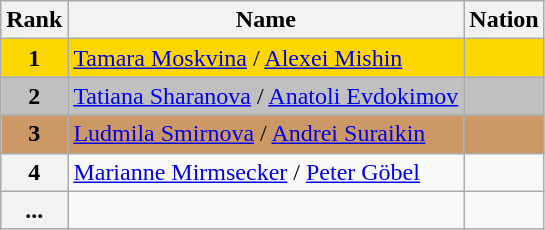<table class="wikitable">
<tr>
<th>Rank</th>
<th>Name</th>
<th>Nation</th>
</tr>
<tr bgcolor="gold">
<td align="center"><strong>1</strong></td>
<td><a href='#'>Tamara Moskvina</a> / <a href='#'>Alexei Mishin</a></td>
<td></td>
</tr>
<tr bgcolor="silver">
<td align="center"><strong>2</strong></td>
<td><a href='#'>Tatiana Sharanova</a> / <a href='#'>Anatoli Evdokimov</a></td>
<td></td>
</tr>
<tr bgcolor="cc9966">
<td align="center"><strong>3</strong></td>
<td><a href='#'>Ludmila Smirnova</a> / <a href='#'>Andrei Suraikin</a></td>
<td></td>
</tr>
<tr>
<th>4</th>
<td><a href='#'>Marianne Mirmsecker</a> / <a href='#'>Peter Göbel</a></td>
<td></td>
</tr>
<tr>
<th>...</th>
<td></td>
<td></td>
</tr>
</table>
